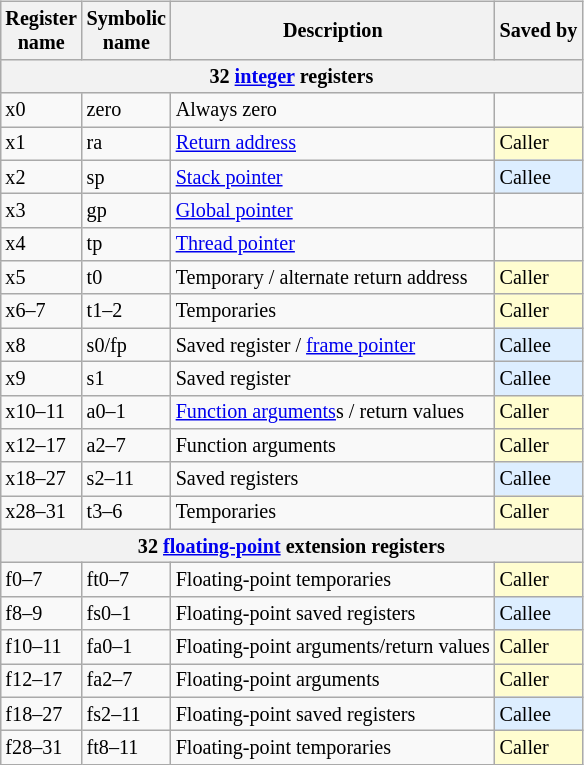<table class="wikitable" style="float:right; font-size:84%;">
<tr>
<th>Register<br>name</th>
<th>Symbolic<br>name</th>
<th>Description</th>
<th>Saved by</th>
</tr>
<tr>
<th colspan="4">32 <a href='#'>integer</a> registers</th>
</tr>
<tr>
<td>x0</td>
<td>zero</td>
<td>Always zero</td>
<td></td>
</tr>
<tr>
<td>x1</td>
<td>ra</td>
<td><a href='#'>Return address</a></td>
<td style="background:#fffdd0;">Caller</td>
</tr>
<tr>
<td>x2</td>
<td>sp</td>
<td><a href='#'>Stack pointer</a></td>
<td style="background:#def;">Callee</td>
</tr>
<tr>
<td>x3</td>
<td>gp</td>
<td><a href='#'>Global pointer</a></td>
<td></td>
</tr>
<tr>
<td>x4</td>
<td>tp</td>
<td><a href='#'>Thread pointer</a></td>
<td></td>
</tr>
<tr>
<td>x5</td>
<td>t0</td>
<td>Temporary / alternate return address</td>
<td style="background:#fffdd0;">Caller</td>
</tr>
<tr>
<td>x6–7</td>
<td>t1–2</td>
<td>Temporaries</td>
<td style="background:#fffdd0;">Caller</td>
</tr>
<tr>
<td>x8</td>
<td>s0/fp</td>
<td>Saved register / <a href='#'>frame pointer</a></td>
<td style="background:#def;">Callee</td>
</tr>
<tr>
<td>x9</td>
<td>s1</td>
<td>Saved register</td>
<td style="background:#def;">Callee</td>
</tr>
<tr>
<td>x10–11</td>
<td>a0–1</td>
<td><a href='#'>Function arguments</a>s / return values</td>
<td style="background:#fffdd0;">Caller</td>
</tr>
<tr>
<td>x12–17</td>
<td>a2–7</td>
<td>Function arguments</td>
<td style="background:#fffdd0;">Caller</td>
</tr>
<tr>
<td>x18–27</td>
<td>s2–11</td>
<td>Saved registers</td>
<td style="background:#def;">Callee</td>
</tr>
<tr>
<td>x28–31</td>
<td>t3–6</td>
<td>Temporaries</td>
<td style="background:#fffdd0;">Caller</td>
</tr>
<tr>
<th colspan="4">32 <a href='#'>floating-point</a> extension registers</th>
</tr>
<tr>
<td>f0–7</td>
<td>ft0–7</td>
<td>Floating-point temporaries</td>
<td style="background:#fffdd0;">Caller</td>
</tr>
<tr>
<td>f8–9</td>
<td>fs0–1</td>
<td>Floating-point saved registers</td>
<td style="background:#def;">Callee</td>
</tr>
<tr>
<td>f10–11</td>
<td>fa0–1</td>
<td>Floating-point arguments/return values</td>
<td style="background:#fffdd0;">Caller</td>
</tr>
<tr>
<td>f12–17</td>
<td>fa2–7</td>
<td>Floating-point arguments</td>
<td style="background:#fffdd0;">Caller</td>
</tr>
<tr>
<td>f18–27</td>
<td>fs2–11</td>
<td>Floating-point saved registers</td>
<td style="background:#def;">Callee</td>
</tr>
<tr>
<td>f28–31</td>
<td>ft8–11</td>
<td>Floating-point temporaries</td>
<td style="background:#fffdd0;">Caller</td>
</tr>
</table>
